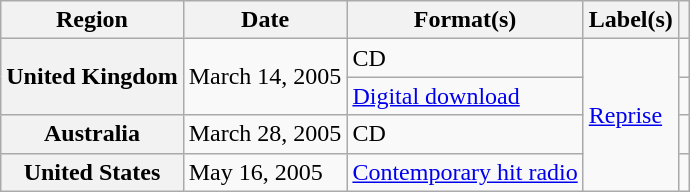<table class="wikitable plainrowheaders">
<tr>
<th scope="col">Region</th>
<th scope="col">Date</th>
<th scope="col">Format(s)</th>
<th scope="col">Label(s)</th>
<th scope="col"></th>
</tr>
<tr>
<th scope="row" rowspan="2">United Kingdom</th>
<td rowspan="2">March 14, 2005</td>
<td>CD</td>
<td rowspan="4"><a href='#'>Reprise</a></td>
<td align="center"></td>
</tr>
<tr>
<td><a href='#'>Digital download</a></td>
<td align="center"></td>
</tr>
<tr>
<th scope="row">Australia</th>
<td>March 28, 2005</td>
<td>CD</td>
<td align="center"></td>
</tr>
<tr>
<th scope="row">United States</th>
<td>May 16, 2005</td>
<td><a href='#'>Contemporary hit radio</a></td>
<td align="center"></td>
</tr>
</table>
